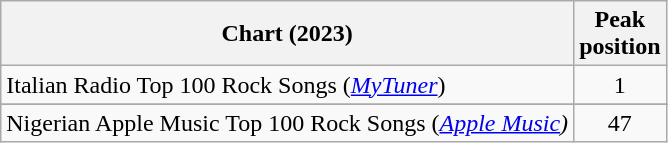<table class="wikitable sortable">
<tr>
<th>Chart (2023)</th>
<th>Peak<br>position</th>
</tr>
<tr>
<td>Italian Radio Top 100 Rock Songs (<em><a href='#'>MyTuner</a></em>)</td>
<td align="center">1</td>
</tr>
<tr>
</tr>
<tr>
<td>Nigerian Apple Music Top 100 Rock Songs (<em><a href='#'>Apple Music</a>)</em></td>
<td align="center">47</td>
</tr>
</table>
